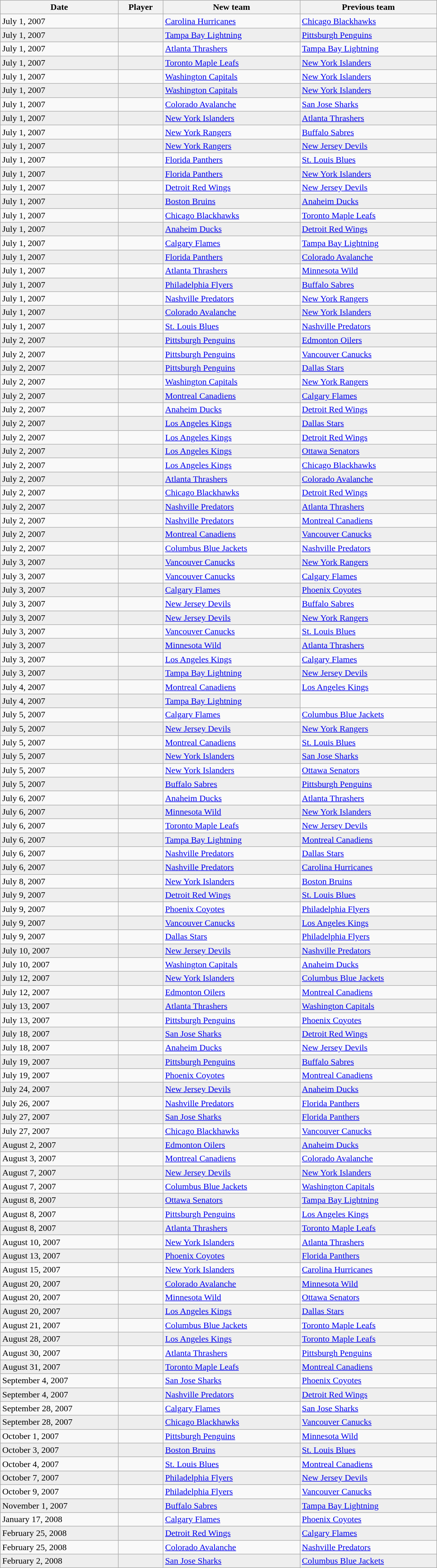<table class="wikitable sortable" style="border:1px solid #999999; width:800px;">
<tr>
<th>Date</th>
<th>Player</th>
<th>New team</th>
<th>Previous team</th>
</tr>
<tr>
<td>July 1, 2007</td>
<td></td>
<td><a href='#'>Carolina Hurricanes</a></td>
<td><a href='#'>Chicago Blackhawks</a></td>
</tr>
<tr bgcolor="#eeeeee">
<td>July 1, 2007</td>
<td></td>
<td><a href='#'>Tampa Bay Lightning</a></td>
<td><a href='#'>Pittsburgh Penguins</a></td>
</tr>
<tr>
<td>July 1, 2007</td>
<td></td>
<td><a href='#'>Atlanta Thrashers</a></td>
<td><a href='#'>Tampa Bay Lightning</a></td>
</tr>
<tr bgcolor="#eeeeee">
<td>July 1, 2007</td>
<td></td>
<td><a href='#'>Toronto Maple Leafs</a></td>
<td><a href='#'>New York Islanders</a></td>
</tr>
<tr>
<td>July 1, 2007</td>
<td></td>
<td><a href='#'>Washington Capitals</a></td>
<td><a href='#'>New York Islanders</a></td>
</tr>
<tr bgcolor="#eeeeee">
<td>July 1, 2007</td>
<td></td>
<td><a href='#'>Washington Capitals</a></td>
<td><a href='#'>New York Islanders</a></td>
</tr>
<tr>
<td>July 1, 2007</td>
<td></td>
<td><a href='#'>Colorado Avalanche</a></td>
<td><a href='#'>San Jose Sharks</a></td>
</tr>
<tr bgcolor="#eeeeee">
<td>July 1, 2007</td>
<td></td>
<td><a href='#'>New York Islanders</a></td>
<td><a href='#'>Atlanta Thrashers</a></td>
</tr>
<tr>
<td>July 1, 2007</td>
<td></td>
<td><a href='#'>New York Rangers</a></td>
<td><a href='#'>Buffalo Sabres</a></td>
</tr>
<tr bgcolor="#eeeeee">
<td>July 1, 2007</td>
<td></td>
<td><a href='#'>New York Rangers</a></td>
<td><a href='#'>New Jersey Devils</a></td>
</tr>
<tr>
<td>July 1, 2007</td>
<td></td>
<td><a href='#'>Florida Panthers</a></td>
<td><a href='#'>St. Louis Blues</a></td>
</tr>
<tr bgcolor="#eeeeee">
<td>July 1, 2007</td>
<td></td>
<td><a href='#'>Florida Panthers</a></td>
<td><a href='#'>New York Islanders</a></td>
</tr>
<tr>
<td>July 1, 2007</td>
<td></td>
<td><a href='#'>Detroit Red Wings</a></td>
<td><a href='#'>New Jersey Devils</a></td>
</tr>
<tr bgcolor="#eeeeee">
<td>July 1, 2007</td>
<td></td>
<td><a href='#'>Boston Bruins</a></td>
<td><a href='#'>Anaheim Ducks</a></td>
</tr>
<tr>
<td>July 1, 2007</td>
<td></td>
<td><a href='#'>Chicago Blackhawks</a></td>
<td><a href='#'>Toronto Maple Leafs</a></td>
</tr>
<tr bgcolor="#eeeeee">
<td>July 1, 2007</td>
<td></td>
<td><a href='#'>Anaheim Ducks</a></td>
<td><a href='#'>Detroit Red Wings</a></td>
</tr>
<tr>
<td>July 1, 2007</td>
<td></td>
<td><a href='#'>Calgary Flames</a></td>
<td><a href='#'>Tampa Bay Lightning</a></td>
</tr>
<tr bgcolor="#eeeeee">
<td>July 1, 2007</td>
<td></td>
<td><a href='#'>Florida Panthers</a></td>
<td><a href='#'>Colorado Avalanche</a></td>
</tr>
<tr>
<td>July 1, 2007</td>
<td></td>
<td><a href='#'>Atlanta Thrashers</a></td>
<td><a href='#'>Minnesota Wild</a></td>
</tr>
<tr bgcolor="#eeeeee">
<td>July 1, 2007</td>
<td></td>
<td><a href='#'>Philadelphia Flyers</a></td>
<td><a href='#'>Buffalo Sabres</a></td>
</tr>
<tr>
<td>July 1, 2007</td>
<td></td>
<td><a href='#'>Nashville Predators</a></td>
<td><a href='#'>New York Rangers</a></td>
</tr>
<tr bgcolor="#eeeeee">
<td>July 1, 2007</td>
<td></td>
<td><a href='#'>Colorado Avalanche</a></td>
<td><a href='#'>New York Islanders</a></td>
</tr>
<tr>
<td>July 1, 2007</td>
<td></td>
<td><a href='#'>St. Louis Blues</a></td>
<td><a href='#'>Nashville Predators</a></td>
</tr>
<tr bgcolor="#eeeeee">
<td>July 2, 2007</td>
<td></td>
<td><a href='#'>Pittsburgh Penguins</a></td>
<td><a href='#'>Edmonton Oilers</a></td>
</tr>
<tr>
<td>July 2, 2007</td>
<td></td>
<td><a href='#'>Pittsburgh Penguins</a></td>
<td><a href='#'>Vancouver Canucks</a></td>
</tr>
<tr bgcolor="#eeeeee">
<td>July 2, 2007</td>
<td></td>
<td><a href='#'>Pittsburgh Penguins</a></td>
<td><a href='#'>Dallas Stars</a></td>
</tr>
<tr>
<td>July 2, 2007</td>
<td></td>
<td><a href='#'>Washington Capitals</a></td>
<td><a href='#'>New York Rangers</a></td>
</tr>
<tr bgcolor="#eeeeee">
<td>July 2, 2007</td>
<td></td>
<td><a href='#'>Montreal Canadiens</a></td>
<td><a href='#'>Calgary Flames</a></td>
</tr>
<tr>
<td>July 2, 2007</td>
<td></td>
<td><a href='#'>Anaheim Ducks</a></td>
<td><a href='#'>Detroit Red Wings</a></td>
</tr>
<tr bgcolor="#eeeeee">
<td>July 2, 2007</td>
<td></td>
<td><a href='#'>Los Angeles Kings</a></td>
<td><a href='#'>Dallas Stars</a></td>
</tr>
<tr>
<td>July 2, 2007</td>
<td></td>
<td><a href='#'>Los Angeles Kings</a></td>
<td><a href='#'>Detroit Red Wings</a></td>
</tr>
<tr bgcolor="#eeeeee">
<td>July 2, 2007</td>
<td></td>
<td><a href='#'>Los Angeles Kings</a></td>
<td><a href='#'>Ottawa Senators</a></td>
</tr>
<tr>
<td>July 2, 2007</td>
<td></td>
<td><a href='#'>Los Angeles Kings</a></td>
<td><a href='#'>Chicago Blackhawks</a></td>
</tr>
<tr bgcolor="#eeeeee">
<td>July 2, 2007</td>
<td></td>
<td><a href='#'>Atlanta Thrashers</a></td>
<td><a href='#'>Colorado Avalanche</a></td>
</tr>
<tr>
<td>July 2, 2007</td>
<td></td>
<td><a href='#'>Chicago Blackhawks</a></td>
<td><a href='#'>Detroit Red Wings</a></td>
</tr>
<tr bgcolor="#eeeeee">
<td>July 2, 2007</td>
<td></td>
<td><a href='#'>Nashville Predators</a></td>
<td><a href='#'>Atlanta Thrashers</a></td>
</tr>
<tr>
<td>July 2, 2007</td>
<td></td>
<td><a href='#'>Nashville Predators</a></td>
<td><a href='#'>Montreal Canadiens</a></td>
</tr>
<tr bgcolor="#eeeeee">
<td>July 2, 2007</td>
<td></td>
<td><a href='#'>Montreal Canadiens</a></td>
<td><a href='#'>Vancouver Canucks</a></td>
</tr>
<tr>
<td>July 2, 2007</td>
<td></td>
<td><a href='#'>Columbus Blue Jackets</a></td>
<td><a href='#'>Nashville Predators</a></td>
</tr>
<tr bgcolor="#eeeeee">
<td>July 3, 2007</td>
<td></td>
<td><a href='#'>Vancouver Canucks</a></td>
<td><a href='#'>New York Rangers</a></td>
</tr>
<tr>
<td>July 3, 2007</td>
<td></td>
<td><a href='#'>Vancouver Canucks</a></td>
<td><a href='#'>Calgary Flames</a></td>
</tr>
<tr bgcolor="#eeeeee">
<td>July 3, 2007</td>
<td></td>
<td><a href='#'>Calgary Flames</a></td>
<td><a href='#'>Phoenix Coyotes</a></td>
</tr>
<tr>
<td>July 3, 2007</td>
<td></td>
<td><a href='#'>New Jersey Devils</a></td>
<td><a href='#'>Buffalo Sabres</a></td>
</tr>
<tr bgcolor="#eeeeee">
<td>July 3, 2007</td>
<td></td>
<td><a href='#'>New Jersey Devils</a></td>
<td><a href='#'>New York Rangers</a></td>
</tr>
<tr>
<td>July 3, 2007</td>
<td></td>
<td><a href='#'>Vancouver Canucks</a></td>
<td><a href='#'>St. Louis Blues</a></td>
</tr>
<tr bgcolor="#eeeeee">
<td>July 3, 2007</td>
<td></td>
<td><a href='#'>Minnesota Wild</a></td>
<td><a href='#'>Atlanta Thrashers</a></td>
</tr>
<tr>
<td>July 3, 2007</td>
<td></td>
<td><a href='#'>Los Angeles Kings</a></td>
<td><a href='#'>Calgary Flames</a></td>
</tr>
<tr bgcolor="#eeeeee">
<td>July 3, 2007</td>
<td></td>
<td><a href='#'>Tampa Bay Lightning</a></td>
<td><a href='#'>New Jersey Devils</a></td>
</tr>
<tr>
<td>July 4, 2007</td>
<td></td>
<td><a href='#'>Montreal Canadiens</a></td>
<td><a href='#'>Los Angeles Kings</a></td>
</tr>
<tr bgcolor="#eeeeee">
<td>July 4, 2007</td>
<td></td>
<td><a href='#'>Tampa Bay Lightning</a></td>
</tr>
<tr>
<td>July 5, 2007</td>
<td></td>
<td><a href='#'>Calgary Flames</a></td>
<td><a href='#'>Columbus Blue Jackets</a></td>
</tr>
<tr bgcolor="#eeeeee">
<td>July 5, 2007</td>
<td></td>
<td><a href='#'>New Jersey Devils</a></td>
<td><a href='#'>New York Rangers</a></td>
</tr>
<tr>
<td>July 5, 2007</td>
<td></td>
<td><a href='#'>Montreal Canadiens</a></td>
<td><a href='#'>St. Louis Blues</a></td>
</tr>
<tr bgcolor="#eeeeee">
<td>July 5, 2007</td>
<td></td>
<td><a href='#'>New York Islanders</a></td>
<td><a href='#'>San Jose Sharks</a></td>
</tr>
<tr>
<td>July 5, 2007</td>
<td></td>
<td><a href='#'>New York Islanders</a></td>
<td><a href='#'>Ottawa Senators</a></td>
</tr>
<tr bgcolor="#eeeeee">
<td>July 5, 2007</td>
<td></td>
<td><a href='#'>Buffalo Sabres</a></td>
<td><a href='#'>Pittsburgh Penguins</a></td>
</tr>
<tr>
<td>July 6, 2007</td>
<td></td>
<td><a href='#'>Anaheim Ducks</a></td>
<td><a href='#'>Atlanta Thrashers</a></td>
</tr>
<tr bgcolor="#eeeeee">
<td>July 6, 2007</td>
<td></td>
<td><a href='#'>Minnesota Wild</a></td>
<td><a href='#'>New York Islanders</a></td>
</tr>
<tr>
<td>July 6, 2007</td>
<td></td>
<td><a href='#'>Toronto Maple Leafs</a></td>
<td><a href='#'>New Jersey Devils</a></td>
</tr>
<tr bgcolor="#eeeeee">
<td>July 6, 2007</td>
<td></td>
<td><a href='#'>Tampa Bay Lightning</a></td>
<td><a href='#'>Montreal Canadiens</a></td>
</tr>
<tr>
<td>July 6, 2007</td>
<td></td>
<td><a href='#'>Nashville Predators</a></td>
<td><a href='#'>Dallas Stars</a></td>
</tr>
<tr bgcolor="#eeeeee">
<td>July 6, 2007</td>
<td></td>
<td><a href='#'>Nashville Predators</a></td>
<td><a href='#'>Carolina Hurricanes</a></td>
</tr>
<tr>
<td>July 8, 2007</td>
<td></td>
<td><a href='#'>New York Islanders</a></td>
<td><a href='#'>Boston Bruins</a></td>
</tr>
<tr bgcolor="#eeeeee">
<td>July 9, 2007</td>
<td></td>
<td><a href='#'>Detroit Red Wings</a></td>
<td><a href='#'>St. Louis Blues</a></td>
</tr>
<tr>
<td>July 9, 2007</td>
<td></td>
<td><a href='#'>Phoenix Coyotes</a></td>
<td><a href='#'>Philadelphia Flyers</a></td>
</tr>
<tr bgcolor="#eeeeee">
<td>July 9, 2007</td>
<td></td>
<td><a href='#'>Vancouver Canucks</a></td>
<td><a href='#'>Los Angeles Kings</a></td>
</tr>
<tr>
<td>July 9, 2007</td>
<td></td>
<td><a href='#'>Dallas Stars</a></td>
<td><a href='#'>Philadelphia Flyers</a></td>
</tr>
<tr bgcolor="#eeeeee">
<td>July 10, 2007</td>
<td></td>
<td><a href='#'>New Jersey Devils</a></td>
<td><a href='#'>Nashville Predators</a></td>
</tr>
<tr>
<td>July 10, 2007</td>
<td></td>
<td><a href='#'>Washington Capitals</a></td>
<td><a href='#'>Anaheim Ducks</a></td>
</tr>
<tr bgcolor="#eeeeee">
<td>July 12, 2007</td>
<td></td>
<td><a href='#'>New York Islanders</a></td>
<td><a href='#'>Columbus Blue Jackets</a></td>
</tr>
<tr>
<td>July 12, 2007</td>
<td></td>
<td><a href='#'>Edmonton Oilers</a></td>
<td><a href='#'>Montreal Canadiens</a></td>
</tr>
<tr bgcolor="#eeeeee">
<td>July 13, 2007</td>
<td></td>
<td><a href='#'>Atlanta Thrashers</a></td>
<td><a href='#'>Washington Capitals</a></td>
</tr>
<tr>
<td>July 13, 2007</td>
<td></td>
<td><a href='#'>Pittsburgh Penguins</a></td>
<td><a href='#'>Phoenix Coyotes</a></td>
</tr>
<tr bgcolor="#eeeeee">
<td>July 18, 2007</td>
<td></td>
<td><a href='#'>San Jose Sharks</a></td>
<td><a href='#'>Detroit Red Wings</a></td>
</tr>
<tr>
<td>July 18, 2007</td>
<td></td>
<td><a href='#'>Anaheim Ducks</a></td>
<td><a href='#'>New Jersey Devils</a></td>
</tr>
<tr bgcolor="#eeeeee">
<td>July 19, 2007</td>
<td></td>
<td><a href='#'>Pittsburgh Penguins</a></td>
<td><a href='#'>Buffalo Sabres</a></td>
</tr>
<tr>
<td>July 19, 2007</td>
<td></td>
<td><a href='#'>Phoenix Coyotes</a></td>
<td><a href='#'>Montreal Canadiens</a></td>
</tr>
<tr bgcolor="#eeeeee">
<td>July 24, 2007</td>
<td></td>
<td><a href='#'>New Jersey Devils</a></td>
<td><a href='#'>Anaheim Ducks</a></td>
</tr>
<tr>
<td>July 26, 2007</td>
<td></td>
<td><a href='#'>Nashville Predators</a></td>
<td><a href='#'>Florida Panthers</a></td>
</tr>
<tr bgcolor="#eeeeee">
<td>July 27, 2007</td>
<td></td>
<td><a href='#'>San Jose Sharks</a></td>
<td><a href='#'>Florida Panthers</a></td>
</tr>
<tr>
<td>July 27, 2007</td>
<td></td>
<td><a href='#'>Chicago Blackhawks</a></td>
<td><a href='#'>Vancouver Canucks</a></td>
</tr>
<tr bgcolor="#eeeeee">
<td>August 2, 2007</td>
<td></td>
<td><a href='#'>Edmonton Oilers</a></td>
<td><a href='#'>Anaheim Ducks</a></td>
</tr>
<tr>
<td>August 3, 2007</td>
<td></td>
<td><a href='#'>Montreal Canadiens</a></td>
<td><a href='#'>Colorado Avalanche</a></td>
</tr>
<tr bgcolor="#eeeeee">
<td>August 7, 2007</td>
<td></td>
<td><a href='#'>New Jersey Devils</a></td>
<td><a href='#'>New York Islanders</a></td>
</tr>
<tr>
<td>August 7, 2007</td>
<td></td>
<td><a href='#'>Columbus Blue Jackets</a></td>
<td><a href='#'>Washington Capitals</a></td>
</tr>
<tr bgcolor="#eeeeee">
<td>August 8, 2007</td>
<td></td>
<td><a href='#'>Ottawa Senators</a></td>
<td><a href='#'>Tampa Bay Lightning</a></td>
</tr>
<tr>
<td>August 8, 2007</td>
<td></td>
<td><a href='#'>Pittsburgh Penguins</a></td>
<td><a href='#'>Los Angeles Kings</a></td>
</tr>
<tr bgcolor="#eeeeee">
<td>August 8, 2007</td>
<td></td>
<td><a href='#'>Atlanta Thrashers</a></td>
<td><a href='#'>Toronto Maple Leafs</a></td>
</tr>
<tr>
<td>August 10, 2007</td>
<td></td>
<td><a href='#'>New York Islanders</a></td>
<td><a href='#'>Atlanta Thrashers</a></td>
</tr>
<tr bgcolor="#eeeeee">
<td>August 13, 2007</td>
<td></td>
<td><a href='#'>Phoenix Coyotes</a></td>
<td><a href='#'>Florida Panthers</a></td>
</tr>
<tr>
<td>August 15, 2007</td>
<td></td>
<td><a href='#'>New York Islanders</a></td>
<td><a href='#'>Carolina Hurricanes</a></td>
</tr>
<tr bgcolor="#eeeeee">
<td>August 20, 2007</td>
<td></td>
<td><a href='#'>Colorado Avalanche</a></td>
<td><a href='#'>Minnesota Wild</a></td>
</tr>
<tr>
<td>August 20, 2007</td>
<td></td>
<td><a href='#'>Minnesota Wild</a></td>
<td><a href='#'>Ottawa Senators</a></td>
</tr>
<tr bgcolor="#eeeeee">
<td>August 20, 2007</td>
<td></td>
<td><a href='#'>Los Angeles Kings</a></td>
<td><a href='#'>Dallas Stars</a></td>
</tr>
<tr>
<td>August 21, 2007</td>
<td></td>
<td><a href='#'>Columbus Blue Jackets</a></td>
<td><a href='#'>Toronto Maple Leafs</a></td>
</tr>
<tr bgcolor="#eeeeee">
<td>August 28, 2007</td>
<td></td>
<td><a href='#'>Los Angeles Kings</a></td>
<td><a href='#'>Toronto Maple Leafs</a></td>
</tr>
<tr>
<td>August 30, 2007</td>
<td></td>
<td><a href='#'>Atlanta Thrashers</a></td>
<td><a href='#'>Pittsburgh Penguins</a></td>
</tr>
<tr bgcolor="#eeeeee">
<td>August 31, 2007</td>
<td></td>
<td><a href='#'>Toronto Maple Leafs</a></td>
<td><a href='#'>Montreal Canadiens</a></td>
</tr>
<tr>
<td>September 4, 2007</td>
<td></td>
<td><a href='#'>San Jose Sharks</a></td>
<td><a href='#'>Phoenix Coyotes</a></td>
</tr>
<tr bgcolor="#eeeeee">
<td>September 4, 2007</td>
<td></td>
<td><a href='#'>Nashville Predators</a></td>
<td><a href='#'>Detroit Red Wings</a></td>
</tr>
<tr>
<td>September 28, 2007</td>
<td></td>
<td><a href='#'>Calgary Flames</a></td>
<td><a href='#'>San Jose Sharks</a></td>
</tr>
<tr bgcolor="#eeeeee">
<td>September 28, 2007</td>
<td></td>
<td><a href='#'>Chicago Blackhawks</a></td>
<td><a href='#'>Vancouver Canucks</a></td>
</tr>
<tr>
<td>October 1, 2007</td>
<td></td>
<td><a href='#'>Pittsburgh Penguins</a></td>
<td><a href='#'>Minnesota Wild</a></td>
</tr>
<tr bgcolor="#eeeeee">
<td>October 3, 2007</td>
<td></td>
<td><a href='#'>Boston Bruins</a></td>
<td><a href='#'>St. Louis Blues</a></td>
</tr>
<tr>
<td>October 4, 2007</td>
<td></td>
<td><a href='#'>St. Louis Blues</a></td>
<td><a href='#'>Montreal Canadiens</a></td>
</tr>
<tr bgcolor="#eeeeee">
<td>October 7, 2007</td>
<td></td>
<td><a href='#'>Philadelphia Flyers</a></td>
<td><a href='#'>New Jersey Devils</a></td>
</tr>
<tr>
<td>October 9, 2007</td>
<td></td>
<td><a href='#'>Philadelphia Flyers</a></td>
<td><a href='#'>Vancouver Canucks</a></td>
</tr>
<tr bgcolor="#eeeeee">
<td>November 1, 2007</td>
<td></td>
<td><a href='#'>Buffalo Sabres</a></td>
<td><a href='#'>Tampa Bay Lightning</a></td>
</tr>
<tr>
<td>January 17, 2008</td>
<td></td>
<td><a href='#'>Calgary Flames</a></td>
<td><a href='#'>Phoenix Coyotes</a></td>
</tr>
<tr bgcolor="#eeeeee">
<td>February 25, 2008</td>
<td></td>
<td><a href='#'>Detroit Red Wings</a></td>
<td><a href='#'>Calgary Flames</a></td>
</tr>
<tr>
<td>February 25, 2008</td>
<td></td>
<td><a href='#'>Colorado Avalanche</a></td>
<td><a href='#'>Nashville Predators</a></td>
</tr>
<tr bgcolor="#eeeeee">
<td>February 2, 2008</td>
<td></td>
<td><a href='#'>San Jose Sharks</a></td>
<td><a href='#'>Columbus Blue Jackets</a></td>
</tr>
</table>
